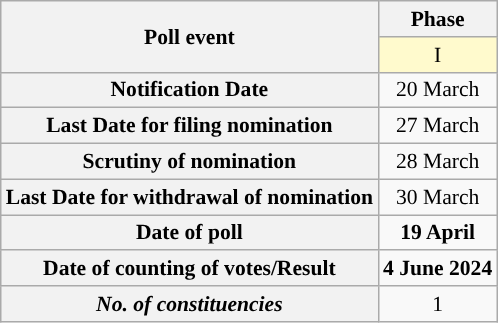<table class="wikitable" style="text-align:center;margin:auto;font-size:90%;">
<tr>
<th rowspan="2">Poll event</th>
<th>Phase</th>
</tr>
<tr>
<td bgcolor="#FFFACD">I</td>
</tr>
<tr>
<th>Notification Date</th>
<td>20 March</td>
</tr>
<tr>
<th>Last Date for filing nomination</th>
<td>27 March</td>
</tr>
<tr>
<th>Scrutiny of nomination</th>
<td>28 March</td>
</tr>
<tr>
<th>Last Date for withdrawal of nomination</th>
<td>30 March</td>
</tr>
<tr>
<th>Date of poll</th>
<td><strong>19 April</strong></td>
</tr>
<tr>
<th>Date of counting of votes/Result</th>
<td><strong>4 June 2024</strong></td>
</tr>
<tr>
<th><strong><em>No. of constituencies</em></strong></th>
<td>1</td>
</tr>
</table>
